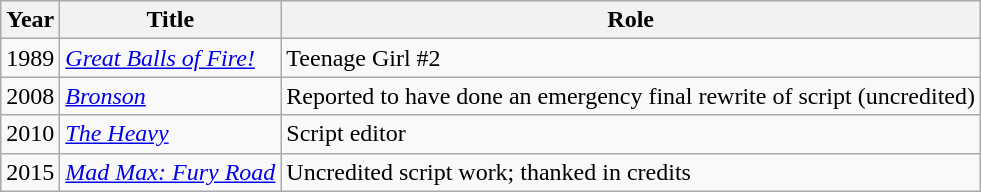<table class="wikitable">
<tr>
<th>Year</th>
<th>Title</th>
<th>Role</th>
</tr>
<tr>
<td>1989</td>
<td><em><a href='#'>Great Balls of Fire!</a></em></td>
<td>Teenage Girl #2</td>
</tr>
<tr>
<td>2008</td>
<td><em><a href='#'>Bronson</a></em></td>
<td>Reported to have done an emergency final rewrite of script (uncredited)</td>
</tr>
<tr>
<td>2010</td>
<td><em><a href='#'>The Heavy</a></em></td>
<td>Script editor</td>
</tr>
<tr>
<td>2015</td>
<td><em><a href='#'>Mad Max: Fury Road</a></em></td>
<td>Uncredited script work; thanked in credits</td>
</tr>
</table>
